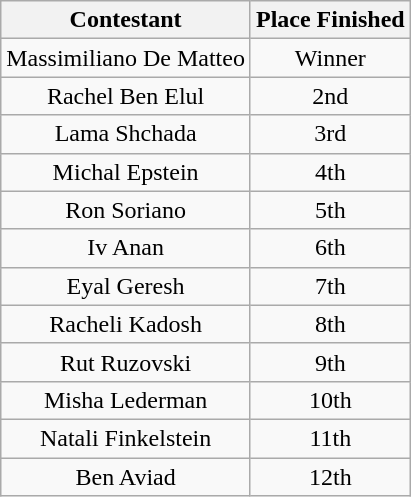<table class="wikitable" style="text-align:center">
<tr>
<th>Contestant</th>
<th>Place Finished</th>
</tr>
<tr>
<td>Massimiliano De Matteo</td>
<td>Winner</td>
</tr>
<tr>
<td>Rachel Ben Elul</td>
<td>2nd</td>
</tr>
<tr>
<td>Lama Shchada</td>
<td>3rd</td>
</tr>
<tr>
<td>Michal Epstein</td>
<td>4th</td>
</tr>
<tr>
<td>Ron Soriano</td>
<td>5th</td>
</tr>
<tr>
<td>Iv Anan</td>
<td>6th</td>
</tr>
<tr>
<td>Eyal Geresh</td>
<td>7th</td>
</tr>
<tr>
<td>Racheli Kadosh</td>
<td>8th</td>
</tr>
<tr>
<td>Rut Ruzovski</td>
<td>9th</td>
</tr>
<tr>
<td>Misha Lederman</td>
<td>10th</td>
</tr>
<tr>
<td>Natali Finkelstein</td>
<td>11th</td>
</tr>
<tr>
<td>Ben Aviad</td>
<td>12th</td>
</tr>
</table>
